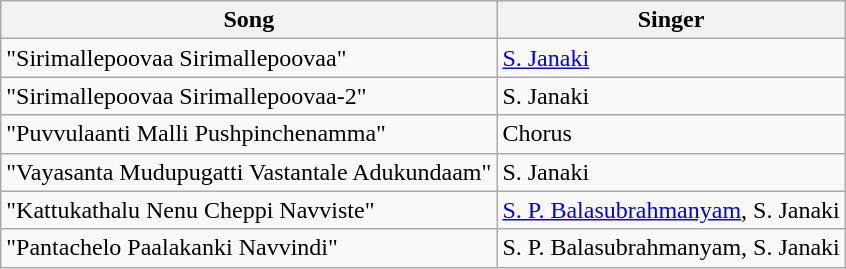<table class="wikitable">
<tr>
<th>Song</th>
<th>Singer</th>
</tr>
<tr>
<td>"Sirimallepoovaa Sirimallepoovaa"</td>
<td><a href='#'>S. Janaki</a></td>
</tr>
<tr>
<td>"Sirimallepoovaa Sirimallepoovaa-2"</td>
<td>S. Janaki</td>
</tr>
<tr>
<td>"Puvvulaanti Malli Pushpinchenamma"</td>
<td>Chorus</td>
</tr>
<tr>
<td>"Vayasanta Mudupugatti Vastantale Adukundaam"</td>
<td>S. Janaki</td>
</tr>
<tr>
<td>"Kattukathalu Nenu Cheppi Navviste"</td>
<td><a href='#'>S. P. Balasubrahmanyam</a>, S. Janaki</td>
</tr>
<tr>
<td>"Pantachelo Paalakanki Navvindi"</td>
<td>S. P. Balasubrahmanyam, S. Janaki</td>
</tr>
</table>
